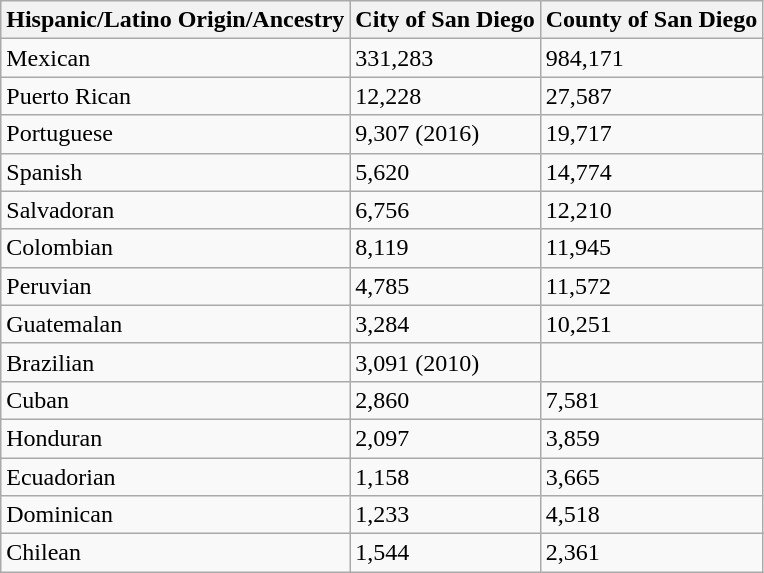<table class="wikitable sortable mw-collapsible">
<tr>
<th>Hispanic/Latino Origin/Ancestry</th>
<th>City of San Diego</th>
<th>County of San Diego</th>
</tr>
<tr>
<td> Mexican</td>
<td>331,283</td>
<td>984,171</td>
</tr>
<tr>
<td> Puerto Rican</td>
<td>12,228</td>
<td>27,587</td>
</tr>
<tr>
<td> Portuguese</td>
<td>9,307 (2016)</td>
<td>19,717</td>
</tr>
<tr>
<td> Spanish</td>
<td>5,620</td>
<td>14,774</td>
</tr>
<tr>
<td> Salvadoran</td>
<td>6,756</td>
<td>12,210</td>
</tr>
<tr>
<td> Colombian</td>
<td>8,119</td>
<td>11,945</td>
</tr>
<tr>
<td> Peruvian</td>
<td>4,785</td>
<td>11,572</td>
</tr>
<tr>
<td> Guatemalan</td>
<td>3,284</td>
<td>10,251</td>
</tr>
<tr>
<td> Brazilian</td>
<td>3,091 (2010)</td>
<td></td>
</tr>
<tr>
<td> Cuban</td>
<td>2,860</td>
<td>7,581</td>
</tr>
<tr>
<td> Honduran</td>
<td>2,097</td>
<td>3,859</td>
</tr>
<tr>
<td> Ecuadorian</td>
<td>1,158</td>
<td>3,665</td>
</tr>
<tr>
<td> Dominican</td>
<td>1,233</td>
<td>4,518</td>
</tr>
<tr>
<td> Chilean</td>
<td>1,544</td>
<td>2,361</td>
</tr>
</table>
